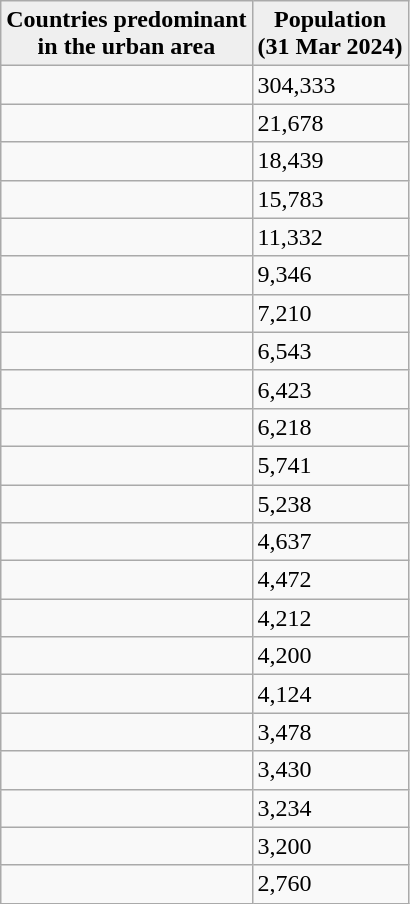<table class="wikitable">
<tr>
<th style="background:#efefef;">Countries predominant<br>in the urban area</th>
<th style="background:#efefef;">Population<br>(31 Mar 2024)</th>
</tr>
<tr>
<td></td>
<td>304,333</td>
</tr>
<tr>
<td></td>
<td>21,678</td>
</tr>
<tr>
<td></td>
<td>18,439</td>
</tr>
<tr>
<td></td>
<td>15,783</td>
</tr>
<tr>
<td></td>
<td>11,332</td>
</tr>
<tr>
<td></td>
<td>9,346</td>
</tr>
<tr>
<td></td>
<td>7,210</td>
</tr>
<tr>
<td></td>
<td>6,543</td>
</tr>
<tr>
<td></td>
<td>6,423</td>
</tr>
<tr>
<td></td>
<td>6,218</td>
</tr>
<tr>
<td></td>
<td>5,741</td>
</tr>
<tr>
<td></td>
<td>5,238</td>
</tr>
<tr>
<td></td>
<td>4,637</td>
</tr>
<tr>
<td></td>
<td>4,472</td>
</tr>
<tr>
<td></td>
<td>4,212</td>
</tr>
<tr>
<td></td>
<td>4,200</td>
</tr>
<tr>
<td></td>
<td>4,124</td>
</tr>
<tr>
<td></td>
<td>3,478</td>
</tr>
<tr>
<td></td>
<td>3,430</td>
</tr>
<tr>
<td></td>
<td>3,234</td>
</tr>
<tr>
<td></td>
<td>3,200</td>
</tr>
<tr>
<td></td>
<td>2,760</td>
</tr>
</table>
